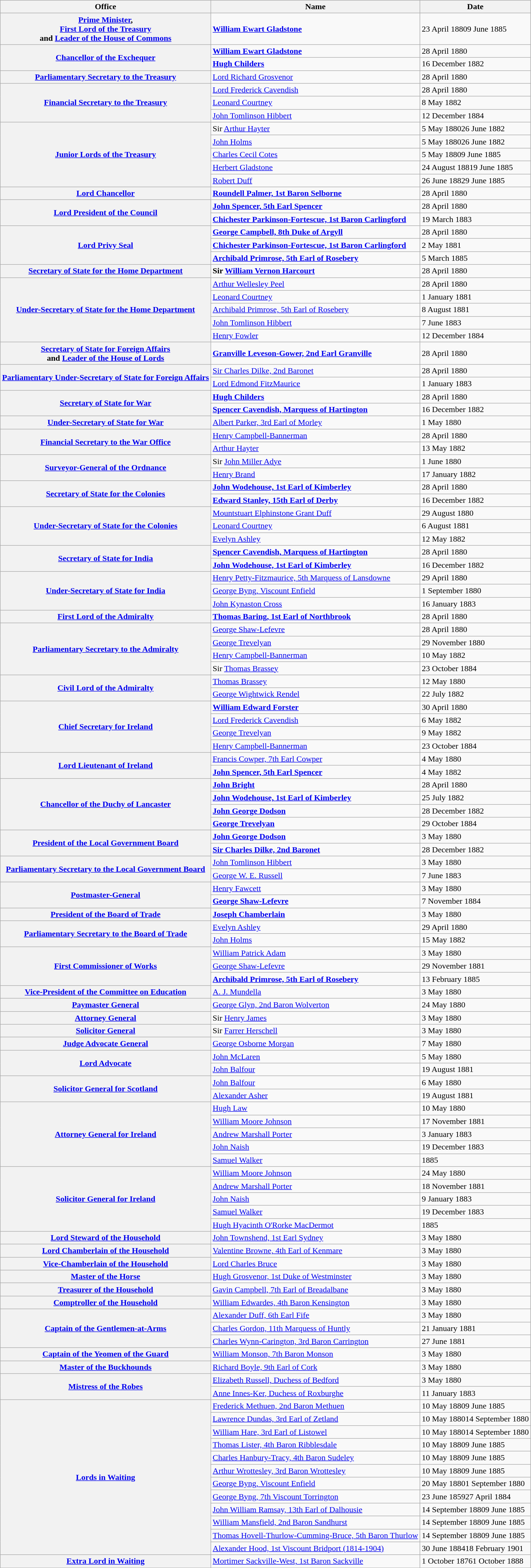<table class="wikitable plainrowheaders">
<tr>
<th>Office</th>
<th>Name</th>
<th>Date</th>
</tr>
<tr>
<th scope=row><a href='#'>Prime Minister</a>, <br> <a href='#'>First Lord of the Treasury</a> <br> and <a href='#'>Leader of the House of Commons</a></th>
<td><strong><a href='#'>William Ewart Gladstone</a></strong></td>
<td>23 April 18809 June 1885</td>
</tr>
<tr>
<th scope=row rowspan=2><a href='#'>Chancellor of the Exchequer</a></th>
<td><strong><a href='#'>William Ewart Gladstone</a></strong></td>
<td>28 April 1880</td>
</tr>
<tr>
<td><strong><a href='#'>Hugh Childers</a></strong></td>
<td>16 December 1882</td>
</tr>
<tr>
<th scope=row><a href='#'>Parliamentary Secretary to the Treasury</a></th>
<td><a href='#'>Lord Richard Grosvenor</a></td>
<td>28 April 1880</td>
</tr>
<tr>
<th scope=row rowspan=3><a href='#'>Financial Secretary to the Treasury</a></th>
<td><a href='#'>Lord Frederick Cavendish</a></td>
<td>28 April 1880</td>
</tr>
<tr>
<td><a href='#'>Leonard Courtney</a></td>
<td>8 May 1882</td>
</tr>
<tr>
<td><a href='#'>John Tomlinson Hibbert</a></td>
<td>12 December 1884</td>
</tr>
<tr>
<th scope=row rowspan=5><a href='#'>Junior Lords of the Treasury</a></th>
<td>Sir <a href='#'>Arthur Hayter</a></td>
<td>5 May 188026 June 1882</td>
</tr>
<tr>
<td><a href='#'>John Holms</a></td>
<td>5 May 188026 June 1882</td>
</tr>
<tr>
<td><a href='#'>Charles Cecil Cotes</a></td>
<td>5 May 18809 June 1885</td>
</tr>
<tr>
<td><a href='#'>Herbert Gladstone</a></td>
<td>24 August 18819 June 1885</td>
</tr>
<tr>
<td><a href='#'>Robert Duff</a></td>
<td>26 June 18829 June 1885</td>
</tr>
<tr>
<th scope=row><a href='#'>Lord Chancellor</a></th>
<td><strong><a href='#'>Roundell Palmer, 1st Baron Selborne</a></strong></td>
<td>28 April 1880</td>
</tr>
<tr>
<th scope=row rowspan=2><a href='#'>Lord President of the Council</a></th>
<td><strong><a href='#'>John Spencer, 5th Earl Spencer</a></strong></td>
<td>28 April 1880</td>
</tr>
<tr>
<td><strong><a href='#'>Chichester Parkinson-Fortescue, 1st Baron Carlingford</a></strong></td>
<td>19 March 1883</td>
</tr>
<tr>
<th scope=row rowspan=3><a href='#'>Lord Privy Seal</a></th>
<td><strong><a href='#'>George Campbell, 8th Duke of Argyll</a></strong></td>
<td>28 April 1880</td>
</tr>
<tr>
<td><strong><a href='#'>Chichester Parkinson-Fortescue, 1st Baron Carlingford</a></strong></td>
<td>2 May 1881</td>
</tr>
<tr>
<td><strong><a href='#'>Archibald Primrose, 5th Earl of Rosebery</a></strong></td>
<td>5 March 1885</td>
</tr>
<tr>
<th scope=row><a href='#'>Secretary of State for the Home Department</a></th>
<td><strong>Sir <a href='#'>William Vernon Harcourt</a></strong></td>
<td>28 April 1880</td>
</tr>
<tr>
<th scope=row rowspan=5><a href='#'>Under-Secretary of State for the Home Department</a></th>
<td><a href='#'>Arthur Wellesley Peel</a></td>
<td>28 April 1880</td>
</tr>
<tr>
<td><a href='#'>Leonard Courtney</a></td>
<td>1 January 1881</td>
</tr>
<tr>
<td><a href='#'>Archibald Primrose, 5th Earl of Rosebery</a></td>
<td>8 August 1881</td>
</tr>
<tr>
<td><a href='#'>John Tomlinson Hibbert</a></td>
<td>7 June 1883</td>
</tr>
<tr>
<td><a href='#'>Henry Fowler</a></td>
<td>12 December 1884</td>
</tr>
<tr>
<th scope=row><a href='#'>Secretary of State for Foreign Affairs</a> <br> and <a href='#'>Leader of the House of Lords</a></th>
<td><strong><a href='#'>Granville Leveson-Gower, 2nd Earl Granville</a></strong></td>
<td>28 April 1880</td>
</tr>
<tr>
<th scope=row rowspan=2><a href='#'>Parliamentary Under-Secretary of State for Foreign Affairs</a></th>
<td><a href='#'>Sir Charles Dilke, 2nd Baronet</a></td>
<td>28 April 1880</td>
</tr>
<tr>
<td><a href='#'>Lord Edmond FitzMaurice</a></td>
<td>1 January 1883</td>
</tr>
<tr>
<th scope=row rowspan=2><a href='#'>Secretary of State for War</a></th>
<td><strong><a href='#'>Hugh Childers</a></strong></td>
<td>28 April 1880</td>
</tr>
<tr>
<td><strong><a href='#'>Spencer Cavendish, Marquess of Hartington</a></strong></td>
<td>16 December 1882</td>
</tr>
<tr>
<th scope=row><a href='#'>Under-Secretary of State for War</a></th>
<td><a href='#'>Albert Parker, 3rd Earl of Morley</a></td>
<td>1 May 1880</td>
</tr>
<tr>
<th scope=row rowspan=2><a href='#'>Financial Secretary to the War Office</a></th>
<td><a href='#'>Henry Campbell-Bannerman</a></td>
<td>28 April 1880</td>
</tr>
<tr>
<td><a href='#'>Arthur Hayter</a></td>
<td>13 May 1882</td>
</tr>
<tr>
<th scope=row rowspan=2><a href='#'>Surveyor-General of the Ordnance</a></th>
<td>Sir <a href='#'>John Miller Adye</a></td>
<td>1 June 1880</td>
</tr>
<tr>
<td><a href='#'>Henry Brand</a></td>
<td>17 January 1882</td>
</tr>
<tr>
<th scope=row rowspan=2><a href='#'>Secretary of State for the Colonies</a></th>
<td><strong><a href='#'>John Wodehouse, 1st Earl of Kimberley</a></strong></td>
<td>28 April 1880</td>
</tr>
<tr>
<td><strong><a href='#'>Edward Stanley, 15th Earl of Derby</a></strong></td>
<td>16 December 1882</td>
</tr>
<tr>
<th scope=row rowspan=3><a href='#'>Under-Secretary of State for the Colonies</a></th>
<td><a href='#'>Mountstuart Elphinstone Grant Duff</a></td>
<td>29 August 1880</td>
</tr>
<tr>
<td><a href='#'>Leonard Courtney</a></td>
<td>6 August 1881</td>
</tr>
<tr>
<td><a href='#'>Evelyn Ashley</a></td>
<td>12 May 1882</td>
</tr>
<tr>
<th scope=row rowspan=2><a href='#'>Secretary of State for India</a></th>
<td><strong><a href='#'>Spencer Cavendish, Marquess of Hartington</a></strong></td>
<td>28 April 1880</td>
</tr>
<tr>
<td><strong><a href='#'>John Wodehouse, 1st Earl of Kimberley</a></strong></td>
<td>16 December 1882</td>
</tr>
<tr>
<th scope=row rowspan=3><a href='#'>Under-Secretary of State for India</a></th>
<td><a href='#'>Henry Petty-Fitzmaurice, 5th Marquess of Lansdowne</a></td>
<td>29 April 1880</td>
</tr>
<tr>
<td><a href='#'>George Byng, Viscount Enfield</a></td>
<td>1 September 1880</td>
</tr>
<tr>
<td><a href='#'>John Kynaston Cross</a></td>
<td>16 January 1883</td>
</tr>
<tr>
<th scope=row><a href='#'>First Lord of the Admiralty</a></th>
<td><strong><a href='#'>Thomas Baring, 1st Earl of Northbrook</a></strong></td>
<td>28 April 1880</td>
</tr>
<tr>
<th scope=row rowspan=4><a href='#'>Parliamentary Secretary to the Admiralty</a></th>
<td><a href='#'>George Shaw-Lefevre</a></td>
<td>28 April 1880</td>
</tr>
<tr>
<td><a href='#'>George Trevelyan</a></td>
<td>29 November 1880</td>
</tr>
<tr>
<td><a href='#'>Henry Campbell-Bannerman</a></td>
<td>10 May 1882</td>
</tr>
<tr>
<td>Sir <a href='#'>Thomas Brassey</a></td>
<td>23 October 1884</td>
</tr>
<tr>
<th scope=row rowspan=2><a href='#'>Civil Lord of the Admiralty</a></th>
<td><a href='#'>Thomas Brassey</a></td>
<td>12 May 1880</td>
</tr>
<tr>
<td><a href='#'>George Wightwick Rendel</a></td>
<td>22 July 1882</td>
</tr>
<tr>
<th scope=row rowspan=4><a href='#'>Chief Secretary for Ireland</a></th>
<td><strong><a href='#'>William Edward Forster</a></strong></td>
<td>30 April 1880</td>
</tr>
<tr>
<td><a href='#'>Lord Frederick Cavendish</a></td>
<td>6 May 1882</td>
</tr>
<tr>
<td><a href='#'>George Trevelyan</a></td>
<td>9 May 1882</td>
</tr>
<tr>
<td><a href='#'>Henry Campbell-Bannerman</a></td>
<td>23 October 1884</td>
</tr>
<tr>
<th scope=row rowspan=2><a href='#'>Lord Lieutenant of Ireland</a></th>
<td><a href='#'>Francis Cowper, 7th Earl Cowper</a></td>
<td>4 May 1880</td>
</tr>
<tr>
<td><strong><a href='#'>John Spencer, 5th Earl Spencer</a></strong></td>
<td>4 May 1882</td>
</tr>
<tr>
<th scope=row rowspan=4><a href='#'>Chancellor of the Duchy of Lancaster</a></th>
<td><strong><a href='#'>John Bright</a></strong></td>
<td>28 April 1880</td>
</tr>
<tr>
<td><strong><a href='#'>John Wodehouse, 1st Earl of Kimberley</a></strong></td>
<td>25 July 1882</td>
</tr>
<tr>
<td><strong><a href='#'>John George Dodson</a></strong></td>
<td>28 December 1882</td>
</tr>
<tr>
<td><strong><a href='#'>George Trevelyan</a></strong></td>
<td>29 October 1884</td>
</tr>
<tr>
<th scope=row rowspan=2><a href='#'>President of the Local Government Board</a></th>
<td><strong><a href='#'>John George Dodson</a></strong></td>
<td>3 May 1880</td>
</tr>
<tr>
<td><strong><a href='#'>Sir Charles Dilke, 2nd Baronet</a></strong></td>
<td>28 December 1882</td>
</tr>
<tr>
<th scope=row rowspan=2><a href='#'>Parliamentary Secretary to the Local Government Board</a></th>
<td><a href='#'>John Tomlinson Hibbert</a></td>
<td>3 May 1880</td>
</tr>
<tr>
<td><a href='#'>George W. E. Russell</a></td>
<td>7 June 1883</td>
</tr>
<tr>
<th scope=row rowspan=2><a href='#'>Postmaster-General</a></th>
<td><a href='#'>Henry Fawcett</a></td>
<td>3 May 1880</td>
</tr>
<tr>
<td><strong><a href='#'>George Shaw-Lefevre</a></strong></td>
<td>7 November 1884</td>
</tr>
<tr>
<th scope=row><a href='#'>President of the Board of Trade</a></th>
<td><strong><a href='#'>Joseph Chamberlain</a></strong></td>
<td>3 May 1880</td>
</tr>
<tr>
<th scope=row rowspan=2><a href='#'>Parliamentary Secretary to the Board of Trade</a></th>
<td><a href='#'>Evelyn Ashley</a></td>
<td>29 April 1880</td>
</tr>
<tr>
<td><a href='#'>John Holms</a></td>
<td>15 May 1882</td>
</tr>
<tr>
<th scope=row rowspan=3><a href='#'>First Commissioner of Works</a></th>
<td><a href='#'>William Patrick Adam</a></td>
<td>3 May 1880</td>
</tr>
<tr>
<td><a href='#'>George Shaw-Lefevre</a></td>
<td>29 November 1881</td>
</tr>
<tr>
<td><strong><a href='#'>Archibald Primrose, 5th Earl of Rosebery</a></strong></td>
<td>13 February 1885</td>
</tr>
<tr>
<th scope=row><a href='#'>Vice-President of the Committee on Education</a></th>
<td><a href='#'>A. J. Mundella</a></td>
<td>3 May 1880</td>
</tr>
<tr>
<th scope=row><a href='#'>Paymaster General</a></th>
<td><a href='#'>George Glyn, 2nd Baron Wolverton</a></td>
<td>24 May 1880</td>
</tr>
<tr>
<th scope=row><a href='#'>Attorney General</a></th>
<td>Sir <a href='#'>Henry James</a></td>
<td>3 May 1880</td>
</tr>
<tr>
<th scope=row><a href='#'>Solicitor General</a></th>
<td>Sir <a href='#'>Farrer Herschell</a></td>
<td>3 May 1880</td>
</tr>
<tr>
<th scope=row><a href='#'>Judge Advocate General</a></th>
<td><a href='#'>George Osborne Morgan</a></td>
<td>7 May 1880</td>
</tr>
<tr>
<th scope=row rowspan=2><a href='#'>Lord Advocate</a></th>
<td><a href='#'>John McLaren</a></td>
<td>5 May 1880</td>
</tr>
<tr>
<td><a href='#'>John Balfour</a></td>
<td>19 August 1881</td>
</tr>
<tr>
<th scope=row rowspan=2><a href='#'>Solicitor General for Scotland</a></th>
<td><a href='#'>John Balfour</a></td>
<td>6 May 1880</td>
</tr>
<tr>
<td><a href='#'>Alexander Asher</a></td>
<td>19 August 1881</td>
</tr>
<tr>
<th scope=row rowspan=5><a href='#'>Attorney General for Ireland</a></th>
<td><a href='#'>Hugh Law</a></td>
<td>10 May 1880</td>
</tr>
<tr>
<td><a href='#'>William Moore Johnson</a></td>
<td>17 November 1881</td>
</tr>
<tr>
<td><a href='#'>Andrew Marshall Porter</a></td>
<td>3 January 1883</td>
</tr>
<tr>
<td><a href='#'>John Naish</a></td>
<td>19 December 1883</td>
</tr>
<tr>
<td><a href='#'>Samuel Walker</a></td>
<td>1885</td>
</tr>
<tr>
<th scope=row rowspan=5><a href='#'>Solicitor General for Ireland</a></th>
<td><a href='#'>William Moore Johnson</a></td>
<td>24 May 1880</td>
</tr>
<tr>
<td><a href='#'>Andrew Marshall Porter</a></td>
<td>18 November 1881</td>
</tr>
<tr>
<td><a href='#'>John Naish</a></td>
<td>9 January 1883</td>
</tr>
<tr>
<td><a href='#'>Samuel Walker</a></td>
<td>19 December 1883</td>
</tr>
<tr>
<td><a href='#'>Hugh Hyacinth O'Rorke MacDermot</a></td>
<td>1885</td>
</tr>
<tr>
<th scope=row><a href='#'>Lord Steward of the Household</a></th>
<td><a href='#'>John Townshend, 1st Earl Sydney</a></td>
<td>3 May 1880</td>
</tr>
<tr>
<th scope=row><a href='#'>Lord Chamberlain of the Household</a></th>
<td><a href='#'>Valentine Browne, 4th Earl of Kenmare</a></td>
<td>3 May 1880</td>
</tr>
<tr>
<th scope=row><a href='#'>Vice-Chamberlain of the Household</a></th>
<td><a href='#'>Lord Charles Bruce</a></td>
<td>3 May 1880</td>
</tr>
<tr>
<th scope=row><a href='#'>Master of the Horse</a></th>
<td><a href='#'>Hugh Grosvenor, 1st Duke of Westminster</a></td>
<td>3 May 1880</td>
</tr>
<tr>
<th scope=row><a href='#'>Treasurer of the Household</a></th>
<td><a href='#'>Gavin Campbell, 7th Earl of Breadalbane</a></td>
<td>3 May 1880</td>
</tr>
<tr>
<th scope=row><a href='#'>Comptroller of the Household</a></th>
<td><a href='#'>William Edwardes, 4th Baron Kensington</a></td>
<td>3 May 1880</td>
</tr>
<tr>
<th scope=row rowspan=3><a href='#'>Captain of the Gentlemen-at-Arms</a></th>
<td><a href='#'>Alexander Duff, 6th Earl Fife</a></td>
<td>3 May 1880</td>
</tr>
<tr>
<td><a href='#'>Charles Gordon, 11th Marquess of Huntly</a></td>
<td>21 January 1881</td>
</tr>
<tr>
<td><a href='#'>Charles Wynn-Carington, 3rd Baron Carrington</a></td>
<td>27 June 1881</td>
</tr>
<tr>
<th scope=row><a href='#'>Captain of the Yeomen of the Guard</a></th>
<td><a href='#'>William Monson, 7th Baron Monson</a></td>
<td>3 May 1880</td>
</tr>
<tr>
<th scope=row><a href='#'>Master of the Buckhounds</a></th>
<td><a href='#'>Richard Boyle, 9th Earl of Cork</a></td>
<td>3 May 1880</td>
</tr>
<tr>
<th scope=row rowspan=2><a href='#'>Mistress of the Robes</a></th>
<td><a href='#'>Elizabeth Russell, Duchess of Bedford</a></td>
<td>3 May 1880</td>
</tr>
<tr>
<td><a href='#'>Anne Innes-Ker, Duchess of Roxburghe</a></td>
<td>11 January 1883</td>
</tr>
<tr>
<th scope=row rowspan=12><a href='#'>Lords in Waiting</a></th>
<td><a href='#'>Frederick Methuen, 2nd Baron Methuen</a></td>
<td>10 May 18809 June 1885</td>
</tr>
<tr>
<td><a href='#'>Lawrence Dundas, 3rd Earl of Zetland</a></td>
<td>10 May 188014 September 1880</td>
</tr>
<tr>
<td><a href='#'>William Hare, 3rd Earl of Listowel</a></td>
<td>10 May 188014 September 1880</td>
</tr>
<tr>
<td><a href='#'>Thomas Lister, 4th Baron Ribblesdale</a></td>
<td>10 May 18809 June 1885</td>
</tr>
<tr>
<td><a href='#'>Charles Hanbury-Tracy, 4th Baron Sudeley</a></td>
<td>10 May 18809 June 1885</td>
</tr>
<tr>
<td><a href='#'>Arthur Wrottesley, 3rd Baron Wrottesley</a></td>
<td>10 May 18809 June 1885</td>
</tr>
<tr>
<td><a href='#'>George Byng, Viscount Enfield</a></td>
<td>20 May 18801 September 1880</td>
</tr>
<tr>
<td><a href='#'>George Byng, 7th Viscount Torrington</a></td>
<td>23 June 185927 April 1884</td>
</tr>
<tr>
<td><a href='#'>John William Ramsay, 13th Earl of Dalhousie</a></td>
<td>14 September 18809 June 1885</td>
</tr>
<tr>
<td><a href='#'>William Mansfield, 2nd Baron Sandhurst</a></td>
<td>14 September 18809 June 1885</td>
</tr>
<tr>
<td><a href='#'>Thomas Hovell-Thurlow-Cumming-Bruce, 5th Baron Thurlow</a></td>
<td>14 September 18809 June 1885</td>
</tr>
<tr>
<td><a href='#'>Alexander Hood, 1st Viscount Bridport (1814-1904)</a></td>
<td>30 June 188418 February 1901</td>
</tr>
<tr>
<th scope=row><a href='#'>Extra Lord in Waiting</a></th>
<td><a href='#'>Mortimer Sackville-West, 1st Baron Sackville</a></td>
<td>1 October 18761 October 1888</td>
</tr>
</table>
